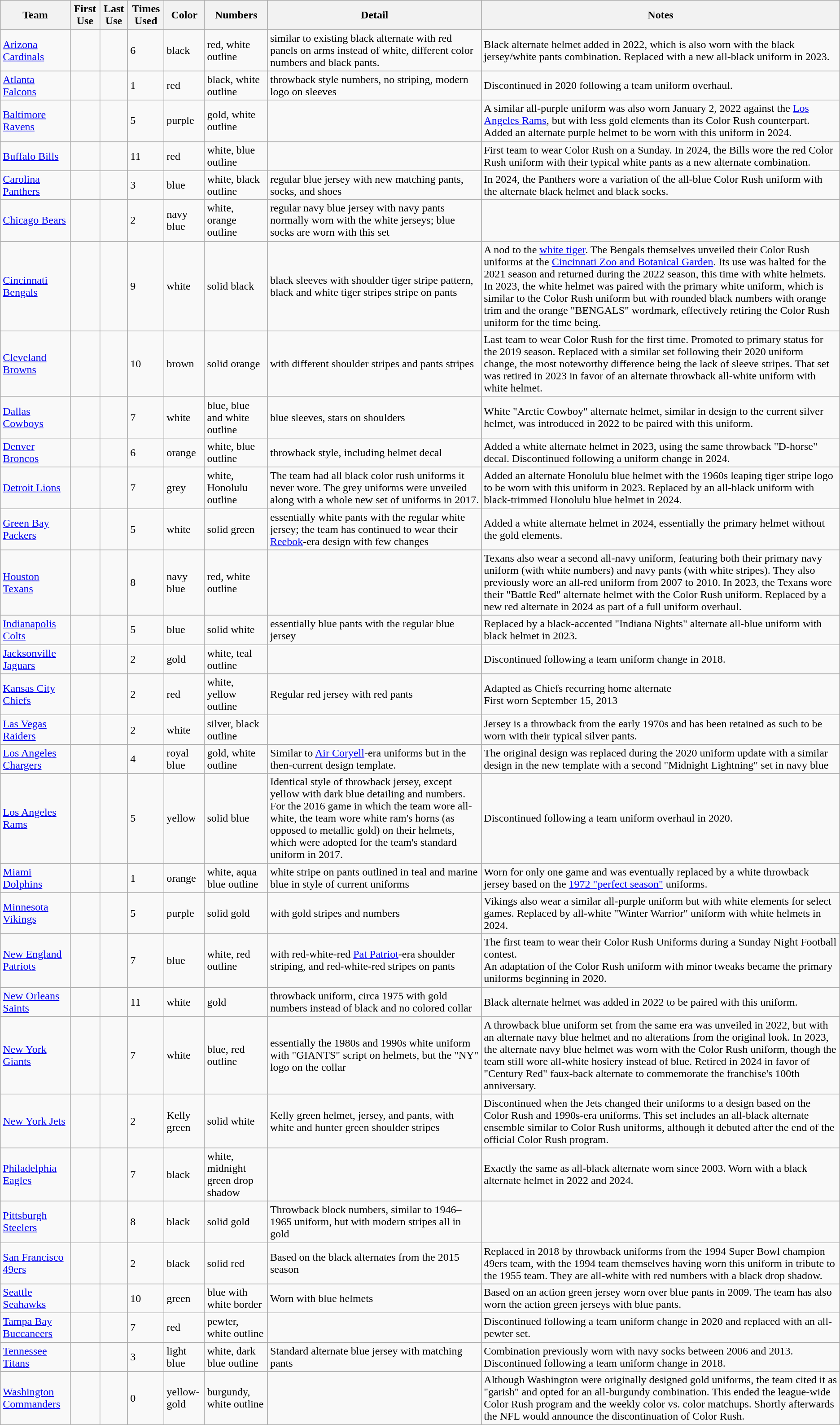<table class="wikitable sortable">
<tr>
<th>Team</th>
<th>First Use</th>
<th>Last Use</th>
<th>Times Used</th>
<th>Color</th>
<th>Numbers</th>
<th>Detail</th>
<th>Notes</th>
</tr>
<tr>
<td><a href='#'>Arizona Cardinals</a></td>
<td></td>
<td></td>
<td>6</td>
<td>black</td>
<td>red, white outline</td>
<td>similar to existing black alternate with red panels on arms instead of white, different color numbers and black pants.</td>
<td>Black alternate helmet added in 2022, which is also worn with the black jersey/white pants combination. Replaced with a new all-black uniform in 2023.</td>
</tr>
<tr>
<td><a href='#'>Atlanta Falcons</a></td>
<td></td>
<td></td>
<td>1</td>
<td>red</td>
<td>black, white outline</td>
<td>throwback style numbers, no striping, modern logo on sleeves</td>
<td>Discontinued in 2020 following a team uniform overhaul.</td>
</tr>
<tr>
<td><a href='#'>Baltimore Ravens</a></td>
<td></td>
<td></td>
<td>5</td>
<td>purple</td>
<td>gold, white outline</td>
<td></td>
<td>A similar all-purple uniform was also worn January 2, 2022 against the <a href='#'>Los Angeles Rams</a>, but with less gold elements than its Color Rush counterpart. Added an alternate purple helmet to be worn with this uniform in 2024.</td>
</tr>
<tr>
<td><a href='#'>Buffalo Bills</a></td>
<td></td>
<td></td>
<td>11</td>
<td>red</td>
<td>white, blue outline</td>
<td></td>
<td>First team to wear Color Rush on a Sunday. In 2024, the Bills wore the red Color Rush uniform with their typical white pants as a new alternate combination.</td>
</tr>
<tr>
<td><a href='#'>Carolina Panthers</a></td>
<td></td>
<td></td>
<td>3</td>
<td>blue</td>
<td>white, black outline</td>
<td>regular blue jersey with new matching pants, socks, and shoes</td>
<td>In 2024, the Panthers wore a variation of the all-blue Color Rush uniform with the alternate black helmet and black socks.</td>
</tr>
<tr>
<td><a href='#'>Chicago Bears</a></td>
<td></td>
<td></td>
<td>2</td>
<td>navy blue</td>
<td>white, orange outline</td>
<td>regular navy blue jersey with navy pants normally worn with the white jerseys; blue socks are worn with this set</td>
<td></td>
</tr>
<tr>
<td><a href='#'>Cincinnati Bengals</a></td>
<td></td>
<td></td>
<td>9</td>
<td>white</td>
<td>solid black</td>
<td>black sleeves with shoulder tiger stripe pattern, black and white tiger stripes stripe on pants</td>
<td>A nod to the <a href='#'>white tiger</a>. The Bengals themselves unveiled their Color Rush uniforms at the <a href='#'>Cincinnati Zoo and Botanical Garden</a>. Its use was halted for the 2021 season and returned during the 2022 season, this time with white helmets. In 2023, the white helmet was paired with the primary white uniform, which is similar to the Color Rush uniform but with rounded black numbers with orange trim and the orange "BENGALS" wordmark, effectively retiring the Color Rush uniform for the time being.</td>
</tr>
<tr>
<td><a href='#'>Cleveland Browns</a></td>
<td></td>
<td></td>
<td>10</td>
<td>brown</td>
<td>solid orange</td>
<td>with different shoulder stripes and pants stripes</td>
<td>Last team to wear Color Rush for the first time. Promoted to primary status for the 2019 season. Replaced with a similar set following their 2020 uniform change, the most noteworthy difference being the lack of sleeve stripes. That set was retired in 2023 in favor of an alternate throwback all-white uniform with white helmet.</td>
</tr>
<tr>
<td><a href='#'>Dallas Cowboys</a></td>
<td></td>
<td></td>
<td>7</td>
<td>white</td>
<td>blue, blue and white outline</td>
<td>blue sleeves, stars on shoulders</td>
<td>White "Arctic Cowboy" alternate helmet, similar in design to the current silver helmet, was introduced in 2022 to be paired with this uniform.</td>
</tr>
<tr>
<td><a href='#'>Denver Broncos</a></td>
<td></td>
<td></td>
<td>6</td>
<td>orange</td>
<td>white, blue outline</td>
<td>throwback style, including helmet decal</td>
<td>Added a white alternate helmet in 2023, using the same throwback "D-horse" decal. Discontinued following a uniform change in 2024.</td>
</tr>
<tr>
<td><a href='#'>Detroit Lions</a></td>
<td></td>
<td></td>
<td>7</td>
<td>grey</td>
<td>white, Honolulu outline</td>
<td>The team had all black color rush uniforms it never wore. The grey uniforms were unveiled along with a whole new set of uniforms in 2017.</td>
<td>Added an alternate Honolulu blue helmet with the 1960s leaping tiger stripe logo to be worn with this uniform in 2023. Replaced by an all-black uniform with black-trimmed Honolulu blue helmet in 2024.</td>
</tr>
<tr>
<td><a href='#'>Green Bay Packers</a></td>
<td></td>
<td></td>
<td>5</td>
<td>white</td>
<td>solid green</td>
<td>essentially white pants with the regular white jersey; the team has continued to wear their <a href='#'>Reebok</a>-era design with few changes</td>
<td>Added a white alternate helmet in 2024, essentially the primary helmet without the gold elements.</td>
</tr>
<tr>
<td><a href='#'>Houston Texans</a></td>
<td></td>
<td></td>
<td>8</td>
<td>navy blue</td>
<td>red, white outline</td>
<td></td>
<td>Texans also wear a second all-navy uniform, featuring both their primary navy uniform (with white numbers) and navy pants (with white stripes). They also previously wore an all-red uniform from 2007 to 2010. In 2023, the Texans wore their "Battle Red" alternate helmet with the Color Rush uniform. Replaced by a new red alternate in 2024 as part of a full uniform overhaul.</td>
</tr>
<tr>
<td><a href='#'>Indianapolis Colts</a></td>
<td></td>
<td></td>
<td>5</td>
<td>blue</td>
<td>solid white</td>
<td>essentially blue pants with the regular blue jersey</td>
<td>Replaced by a black-accented "Indiana Nights" alternate all-blue uniform with black helmet in 2023.</td>
</tr>
<tr>
<td><a href='#'>Jacksonville Jaguars</a></td>
<td></td>
<td></td>
<td>2</td>
<td>gold</td>
<td>white, teal outline</td>
<td></td>
<td>Discontinued following a team uniform change in 2018.</td>
</tr>
<tr>
<td><a href='#'>Kansas City Chiefs</a></td>
<td><em></em></td>
<td></td>
<td>2</td>
<td>red</td>
<td>white, yellow outline</td>
<td>Regular red jersey with red pants</td>
<td>Adapted as Chiefs recurring home alternate<br>First worn September 15, 2013</td>
</tr>
<tr>
<td><a href='#'>Las Vegas Raiders</a></td>
<td></td>
<td></td>
<td>2</td>
<td>white</td>
<td>silver, black outline</td>
<td></td>
<td>Jersey is a throwback from the early 1970s and has been retained as such to be worn with their typical silver pants.</td>
</tr>
<tr>
<td><a href='#'>Los Angeles Chargers</a></td>
<td></td>
<td></td>
<td>4</td>
<td>royal blue</td>
<td>gold, white outline</td>
<td>Similar to <a href='#'>Air Coryell</a>-era uniforms but in the then-current design template.</td>
<td>The original design was replaced during the 2020 uniform update with a similar design in the new template with a second "Midnight Lightning" set in navy blue</td>
</tr>
<tr>
<td><a href='#'>Los Angeles Rams</a></td>
<td></td>
<td></td>
<td>5</td>
<td>yellow</td>
<td>solid blue</td>
<td>Identical style of throwback jersey, except yellow with dark blue detailing and numbers. For the 2016 game in which the team wore all-white, the team wore white ram's horns (as opposed to metallic gold) on their helmets, which were adopted for the team's standard uniform in 2017.</td>
<td>Discontinued following a team uniform overhaul in 2020.</td>
</tr>
<tr>
<td><a href='#'>Miami Dolphins</a></td>
<td></td>
<td></td>
<td>1</td>
<td>orange</td>
<td>white, aqua blue outline</td>
<td>white stripe on pants outlined in teal and marine blue in style of current uniforms</td>
<td>Worn for only one game and was eventually replaced by a white throwback jersey based on the <a href='#'>1972 "perfect season"</a> uniforms.</td>
</tr>
<tr>
<td><a href='#'>Minnesota Vikings</a></td>
<td></td>
<td></td>
<td>5</td>
<td>purple</td>
<td>solid gold</td>
<td>with gold stripes and numbers</td>
<td>Vikings also wear a similar all-purple uniform but with white elements for select games. Replaced by all-white "Winter Warrior" uniform with white helmets in 2024.</td>
</tr>
<tr>
<td><a href='#'>New England Patriots</a></td>
<td></td>
<td></td>
<td>7</td>
<td>blue</td>
<td>white, red outline</td>
<td>with red-white-red <a href='#'>Pat Patriot</a>-era shoulder striping, and red-white-red stripes on pants</td>
<td>The first team to wear their Color Rush Uniforms during a Sunday Night Football contest. <br>An adaptation of the Color Rush uniform with minor tweaks became the primary uniforms beginning in 2020.</td>
</tr>
<tr>
<td><a href='#'>New Orleans Saints</a></td>
<td></td>
<td></td>
<td>11</td>
<td>white</td>
<td>gold</td>
<td>throwback uniform, circa 1975 with gold numbers instead of black and no colored collar</td>
<td>Black alternate helmet was added in 2022 to be paired with this uniform.</td>
</tr>
<tr>
<td><a href='#'>New York Giants</a></td>
<td></td>
<td></td>
<td>7</td>
<td>white</td>
<td>blue, red outline</td>
<td>essentially the 1980s and 1990s white uniform with "GIANTS" script on helmets, but the "NY" logo on the collar</td>
<td>A throwback blue uniform set from the same era was unveiled in 2022, but with an alternate navy blue helmet and no alterations from the original look. In 2023, the alternate navy blue helmet was worn with the Color Rush uniform, though the team still wore all-white hosiery instead of blue. Retired in 2024 in favor of "Century Red" faux-back alternate to commemorate the franchise's 100th anniversary.</td>
</tr>
<tr>
<td><a href='#'>New York Jets</a></td>
<td></td>
<td></td>
<td>2</td>
<td>Kelly green</td>
<td>solid white</td>
<td>Kelly green helmet, jersey, and pants, with white and hunter green shoulder stripes</td>
<td>Discontinued when the Jets changed their uniforms to a design based on the Color Rush and 1990s-era uniforms. This set includes an all-black alternate ensemble similar to Color Rush uniforms, although it debuted after the end of the official Color Rush program.</td>
</tr>
<tr>
<td><a href='#'>Philadelphia Eagles</a></td>
<td><em></em></td>
<td></td>
<td>7</td>
<td>black</td>
<td>white, midnight green drop shadow</td>
<td></td>
<td>Exactly the same as all-black alternate worn since 2003. Worn with a black alternate helmet in 2022 and 2024.</td>
</tr>
<tr>
<td><a href='#'>Pittsburgh Steelers</a></td>
<td></td>
<td></td>
<td>8</td>
<td>black</td>
<td>solid gold</td>
<td>Throwback block numbers, similar to 1946–1965 uniform, but with modern stripes all in gold</td>
<td></td>
</tr>
<tr>
<td><a href='#'>San Francisco 49ers</a></td>
<td></td>
<td></td>
<td>2</td>
<td>black</td>
<td>solid red</td>
<td>Based on the black alternates from the 2015 season</td>
<td>Replaced in 2018 by throwback uniforms from the 1994 Super Bowl champion 49ers team, with the 1994 team themselves having worn this uniform in tribute to the 1955 team. They are all-white with red numbers with a black drop shadow.</td>
</tr>
<tr>
<td><a href='#'>Seattle Seahawks</a></td>
<td></td>
<td></td>
<td>10</td>
<td>green</td>
<td>blue with white border</td>
<td>Worn with blue helmets</td>
<td>Based on an action green jersey worn over blue pants in 2009. The team has also worn the action green jerseys with blue pants.</td>
</tr>
<tr>
<td><a href='#'>Tampa Bay Buccaneers</a></td>
<td></td>
<td></td>
<td>7</td>
<td>red</td>
<td>pewter, white outline</td>
<td></td>
<td>Discontinued following a team uniform change in 2020 and replaced with an all-pewter set.</td>
</tr>
<tr>
<td><a href='#'>Tennessee Titans</a></td>
<td></td>
<td></td>
<td>3</td>
<td>light blue</td>
<td>white, dark blue outline</td>
<td>Standard alternate blue jersey with matching pants</td>
<td>Combination previously worn with navy socks between 2006 and 2013. Discontinued following a team uniform change in 2018.</td>
</tr>
<tr>
<td><a href='#'>Washington Commanders</a></td>
<td></td>
<td></td>
<td>0</td>
<td>yellow-gold</td>
<td>burgundy, white outline</td>
<td></td>
<td>Although Washington were originally designed gold uniforms, the team cited it as "garish" and opted for an all-burgundy combination. This ended the league-wide Color Rush program and the weekly color vs. color matchups. Shortly afterwards the NFL would announce the discontinuation of Color Rush.</td>
</tr>
</table>
